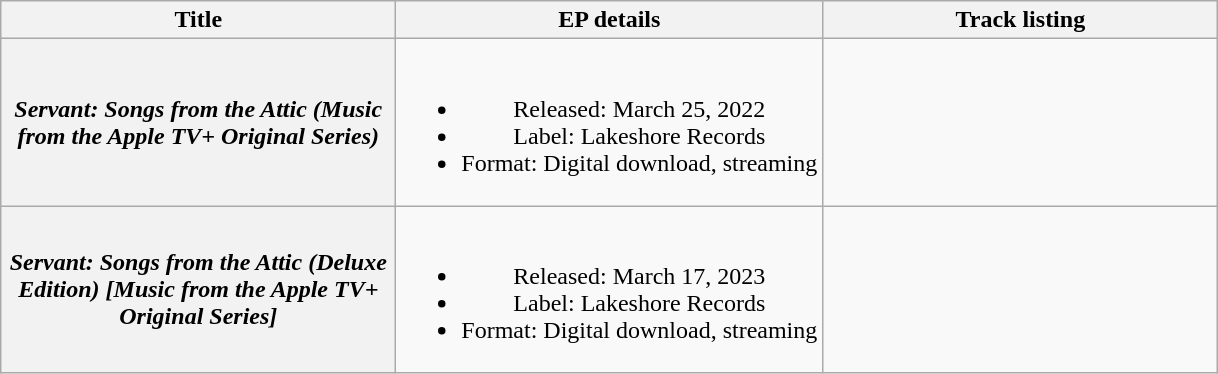<table class="wikitable plainrowheaders" style="text-align:center;">
<tr>
<th scope="col" rowspan="1" style="width:16em;">Title</th>
<th scope="col" rowspan="1">EP details</th>
<th scope="col" style="width:16em;">Track listing</th>
</tr>
<tr>
<th scope="row"><em>Servant: Songs from the Attic (Music from the Apple TV+ Original Series)</em></th>
<td><br><ul><li>Released: March 25, 2022</li><li>Label: Lakeshore Records</li><li>Format: Digital download, streaming</li></ul></td>
<td></td>
</tr>
<tr>
<th scope="row"><em>Servant: Songs from the Attic (Deluxe Edition) [Music from the Apple TV+ Original Series]</em></th>
<td><br><ul><li>Released: March 17, 2023</li><li>Label: Lakeshore Records</li><li>Format: Digital download, streaming</li></ul></td>
<td></td>
</tr>
</table>
